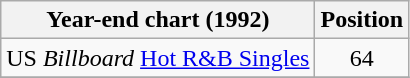<table class="wikitable sortable">
<tr>
<th>Year-end chart (1992)</th>
<th>Position</th>
</tr>
<tr>
<td>US <em>Billboard</em> <a href='#'>Hot R&B Singles</a></td>
<td align="center">64</td>
</tr>
<tr>
</tr>
</table>
